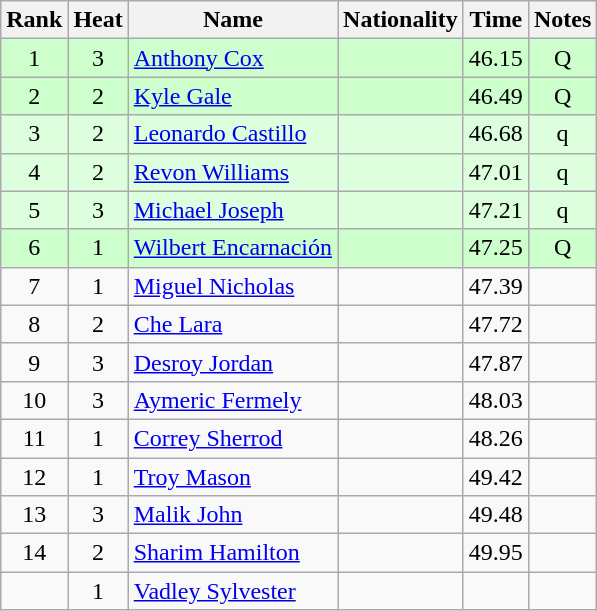<table class="wikitable sortable" style="text-align:center">
<tr>
<th>Rank</th>
<th>Heat</th>
<th>Name</th>
<th>Nationality</th>
<th>Time</th>
<th>Notes</th>
</tr>
<tr bgcolor=ccffcc>
<td>1</td>
<td>3</td>
<td align=left><a href='#'>Anthony Cox</a></td>
<td align=left></td>
<td>46.15</td>
<td>Q</td>
</tr>
<tr bgcolor=ccffcc>
<td>2</td>
<td>2</td>
<td align=left><a href='#'>Kyle Gale</a></td>
<td align=left></td>
<td>46.49</td>
<td>Q</td>
</tr>
<tr bgcolor=ddffdd>
<td>3</td>
<td>2</td>
<td align=left><a href='#'>Leonardo Castillo</a></td>
<td align=left></td>
<td>46.68</td>
<td>q</td>
</tr>
<tr bgcolor=ddffdd>
<td>4</td>
<td>2</td>
<td align=left><a href='#'>Revon Williams</a></td>
<td align=left></td>
<td>47.01</td>
<td>q</td>
</tr>
<tr bgcolor=ddffdd>
<td>5</td>
<td>3</td>
<td align=left><a href='#'>Michael Joseph</a></td>
<td align=left></td>
<td>47.21</td>
<td>q</td>
</tr>
<tr bgcolor=ccffcc>
<td>6</td>
<td>1</td>
<td align=left><a href='#'>Wilbert Encarnación</a></td>
<td align=left></td>
<td>47.25</td>
<td>Q</td>
</tr>
<tr>
<td>7</td>
<td>1</td>
<td align=left><a href='#'>Miguel Nicholas</a></td>
<td align=left></td>
<td>47.39</td>
<td></td>
</tr>
<tr>
<td>8</td>
<td>2</td>
<td align=left><a href='#'>Che Lara</a></td>
<td align=left></td>
<td>47.72</td>
<td></td>
</tr>
<tr>
<td>9</td>
<td>3</td>
<td align=left><a href='#'>Desroy Jordan</a></td>
<td align=left></td>
<td>47.87</td>
<td></td>
</tr>
<tr>
<td>10</td>
<td>3</td>
<td align=left><a href='#'>Aymeric Fermely</a></td>
<td align=left></td>
<td>48.03</td>
<td></td>
</tr>
<tr>
<td>11</td>
<td>1</td>
<td align=left><a href='#'>Correy Sherrod</a></td>
<td align=left></td>
<td>48.26</td>
<td></td>
</tr>
<tr>
<td>12</td>
<td>1</td>
<td align=left><a href='#'>Troy Mason</a></td>
<td align=left></td>
<td>49.42</td>
<td></td>
</tr>
<tr>
<td>13</td>
<td>3</td>
<td align=left><a href='#'>Malik John</a></td>
<td align=left></td>
<td>49.48</td>
<td></td>
</tr>
<tr>
<td>14</td>
<td>2</td>
<td align=left><a href='#'>Sharim Hamilton</a></td>
<td align=left></td>
<td>49.95</td>
<td></td>
</tr>
<tr>
<td></td>
<td>1</td>
<td align=left><a href='#'>Vadley Sylvester</a></td>
<td align=left></td>
<td></td>
<td></td>
</tr>
</table>
